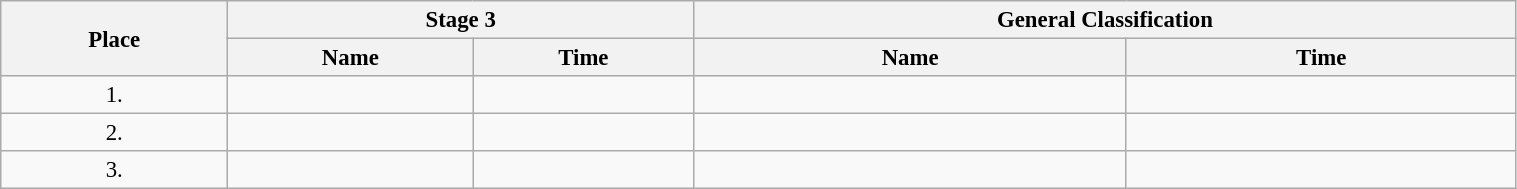<table class=wikitable style="font-size:95%" width="80%">
<tr>
<th rowspan="2">Place</th>
<th colspan="2">Stage 3</th>
<th colspan="2">General Classification</th>
</tr>
<tr>
<th>Name</th>
<th>Time</th>
<th>Name</th>
<th>Time</th>
</tr>
<tr>
<td align="center">1.</td>
<td></td>
<td></td>
<td></td>
<td></td>
</tr>
<tr>
<td align="center">2.</td>
<td></td>
<td></td>
<td></td>
<td></td>
</tr>
<tr>
<td align="center">3.</td>
<td></td>
<td></td>
<td></td>
<td></td>
</tr>
</table>
